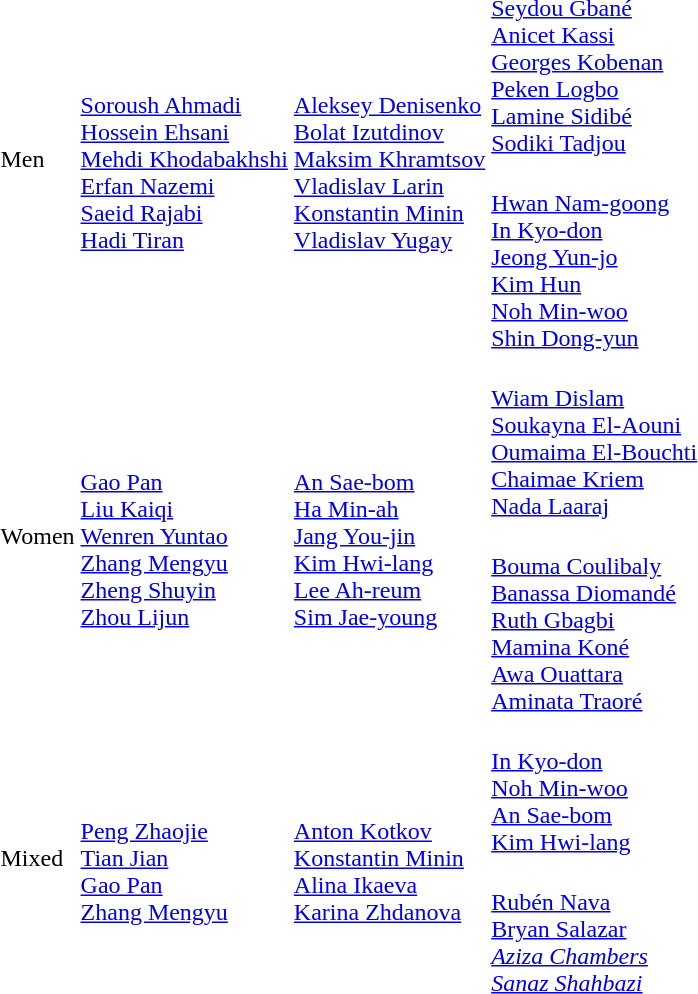<table>
<tr>
<td rowspan=2>Men</td>
<td rowspan=2><br><a href='#'>Soroush Ahmadi</a><br><a href='#'>Hossein Ehsani</a><br><a href='#'>Mehdi Khodabakhshi</a><br><a href='#'>Erfan Nazemi</a><br><a href='#'>Saeid Rajabi</a><br><a href='#'>Hadi Tiran</a></td>
<td rowspan=2><br><a href='#'>Aleksey Denisenko</a><br><a href='#'>Bolat Izutdinov</a><br><a href='#'>Maksim Khramtsov</a><br><a href='#'>Vladislav Larin</a><br><a href='#'>Konstantin Minin</a><br><a href='#'>Vladislav Yugay</a></td>
<td><br><a href='#'>Seydou Gbané</a><br><a href='#'>Anicet Kassi</a><br><a href='#'>Georges Kobenan</a><br><a href='#'>Peken Logbo</a><br><a href='#'>Lamine Sidibé</a><br><a href='#'>Sodiki Tadjou</a></td>
</tr>
<tr>
<td><br><a href='#'>Hwan Nam-goong</a><br><a href='#'>In Kyo-don</a><br><a href='#'>Jeong Yun-jo</a><br><a href='#'>Kim Hun</a><br><a href='#'>Noh Min-woo</a><br><a href='#'>Shin Dong-yun</a></td>
</tr>
<tr>
<td rowspan=2>Women</td>
<td rowspan=2><br><a href='#'>Gao Pan</a><br><a href='#'>Liu Kaiqi</a><br><a href='#'>Wenren Yuntao</a><br><a href='#'>Zhang Mengyu</a><br><a href='#'>Zheng Shuyin</a><br><a href='#'>Zhou Lijun</a></td>
<td rowspan=2><br><a href='#'>An Sae-bom</a><br><a href='#'>Ha Min-ah</a><br><a href='#'>Jang You-jin</a><br><a href='#'>Kim Hwi-lang</a><br><a href='#'>Lee Ah-reum</a><br><a href='#'>Sim Jae-young</a></td>
<td><br><a href='#'>Wiam Dislam</a><br><a href='#'>Soukayna El-Aouni</a><br><a href='#'>Oumaima El-Bouchti</a><br><a href='#'>Chaimae Kriem</a><br><a href='#'>Nada Laaraj</a></td>
</tr>
<tr>
<td><br><a href='#'>Bouma Coulibaly</a><br><a href='#'>Banassa Diomandé</a><br><a href='#'>Ruth Gbagbi</a><br><a href='#'>Mamina Koné</a><br><a href='#'>Awa Ouattara</a><br><a href='#'>Aminata Traoré</a></td>
</tr>
<tr>
<td rowspan=2>Mixed</td>
<td rowspan=2><br><a href='#'>Peng Zhaojie</a><br><a href='#'>Tian Jian</a><br><a href='#'>Gao Pan</a><br><a href='#'>Zhang Mengyu</a></td>
<td rowspan=2><br><a href='#'>Anton Kotkov</a><br><a href='#'>Konstantin Minin</a><br><a href='#'>Alina Ikaeva</a><br><a href='#'>Karina Zhdanova</a></td>
<td><br><a href='#'>In Kyo-don</a><br><a href='#'>Noh Min-woo</a><br><a href='#'>An Sae-bom</a><br><a href='#'>Kim Hwi-lang</a></td>
</tr>
<tr>
<td><br><a href='#'>Rubén Nava</a><br><a href='#'>Bryan Salazar</a><br><em><a href='#'>Aziza Chambers</a></em><br><em><a href='#'>Sanaz Shahbazi</a></em></td>
</tr>
</table>
